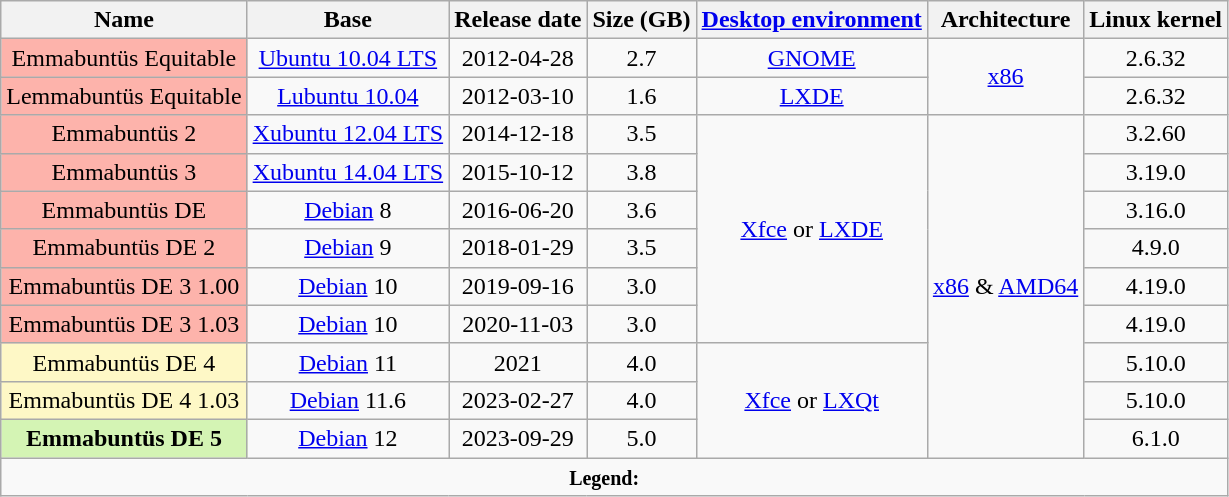<table class=wikitable style=text-align:center>
<tr>
<th>Name</th>
<th>Base</th>
<th>Release date</th>
<th>Size (GB)</th>
<th><a href='#'>Desktop environment</a></th>
<th>Architecture</th>
<th>Linux kernel</th>
</tr>
<tr>
<td style=background-color:#fdb3ab>Emmabuntüs Equitable</td>
<td><a href='#'>Ubuntu 10.04 LTS</a></td>
<td>2012-04-28</td>
<td>2.7</td>
<td><a href='#'>GNOME</a></td>
<td rowspan=2><a href='#'>x86</a></td>
<td>2.6.32</td>
</tr>
<tr>
<td style=background-color:#fdb3ab>Lemmabuntüs Equitable</td>
<td><a href='#'>Lubuntu 10.04</a></td>
<td>2012-03-10</td>
<td>1.6</td>
<td><a href='#'>LXDE</a></td>
<td>2.6.32</td>
</tr>
<tr>
<td style=background-color:#fdb3ab>Emmabuntüs 2</td>
<td><a href='#'>Xubuntu 12.04 LTS</a></td>
<td>2014-12-18</td>
<td>3.5</td>
<td rowspan=6><a href='#'>Xfce</a> or <a href='#'>LXDE</a></td>
<td rowspan=9><a href='#'>x86</a> & <a href='#'>AMD64</a></td>
<td>3.2.60</td>
</tr>
<tr>
<td style=background-color:#fdb3ab>Emmabuntüs 3</td>
<td><a href='#'>Xubuntu 14.04 LTS</a></td>
<td>2015-10-12</td>
<td>3.8</td>
<td>3.19.0</td>
</tr>
<tr>
<td style=background-color:#fdb3ab>Emmabuntüs DE</td>
<td><a href='#'>Debian</a> 8</td>
<td>2016-06-20</td>
<td>3.6</td>
<td>3.16.0</td>
</tr>
<tr>
<td style=background:#fdb3ab>Emmabuntüs DE 2</td>
<td><a href='#'>Debian</a> 9</td>
<td>2018-01-29</td>
<td>3.5</td>
<td>4.9.0</td>
</tr>
<tr>
<td style=background:#fdb3ab>Emmabuntüs DE 3 1.00</td>
<td><a href='#'>Debian</a> 10</td>
<td>2019-09-16</td>
<td>3.0</td>
<td>4.19.0</td>
</tr>
<tr>
<td style=background:#fdb3ab>Emmabuntüs DE 3 1.03</td>
<td><a href='#'>Debian</a> 10</td>
<td>2020-11-03</td>
<td>3.0</td>
<td>4.19.0</td>
</tr>
<tr>
<td style=background:#fef8c6>Emmabuntüs DE 4</td>
<td><a href='#'>Debian</a> 11</td>
<td>2021</td>
<td>4.0</td>
<td rowspan=3><a href='#'>Xfce</a> or <a href='#'>LXQt</a></td>
<td>5.10.0</td>
</tr>
<tr>
<td style=background:#fef8c6>Emmabuntüs DE 4 1.03</td>
<td><a href='#'>Debian</a> 11.6</td>
<td>2023-02-27</td>
<td>4.0</td>
<td>5.10.0</td>
</tr>
<tr>
<th style=background:#d4f4b4>Emmabuntüs DE 5</th>
<td><a href='#'>Debian</a> 12</td>
<td>2023-09-29</td>
<td>5.0</td>
<td>6.1.0</td>
</tr>
<tr>
<td colspan=7><small><strong>Legend:</strong>    </small></td>
</tr>
</table>
